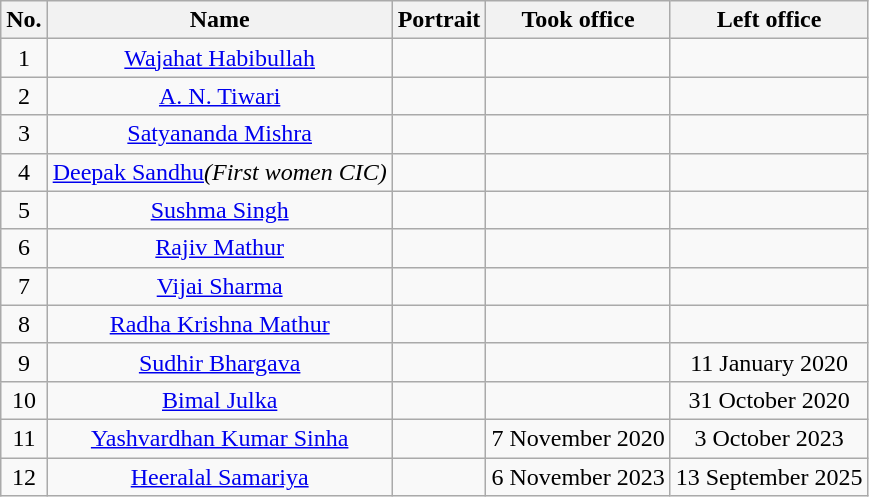<table class="wikitable sortable" style="text-align:center">
<tr>
<th>No.</th>
<th>Name</th>
<th>Portrait</th>
<th>Took office</th>
<th>Left office</th>
</tr>
<tr>
<td>1</td>
<td><a href='#'>Wajahat Habibullah</a></td>
<td></td>
<td></td>
<td></td>
</tr>
<tr>
<td>2</td>
<td><a href='#'>A. N. Tiwari</a></td>
<td></td>
<td></td>
<td></td>
</tr>
<tr>
<td>3</td>
<td><a href='#'>Satyananda Mishra</a></td>
<td></td>
<td></td>
<td></td>
</tr>
<tr>
<td>4</td>
<td><a href='#'>Deepak Sandhu</a><em>(First women CIC)</em></td>
<td></td>
<td></td>
<td></td>
</tr>
<tr>
<td>5</td>
<td><a href='#'>Sushma Singh</a></td>
<td></td>
<td></td>
<td></td>
</tr>
<tr>
<td>6</td>
<td><a href='#'>Rajiv Mathur</a></td>
<td></td>
<td></td>
<td></td>
</tr>
<tr>
<td>7</td>
<td><a href='#'>Vijai Sharma</a></td>
<td></td>
<td></td>
<td></td>
</tr>
<tr>
<td>8</td>
<td><a href='#'>Radha Krishna Mathur</a></td>
<td></td>
<td></td>
<td></td>
</tr>
<tr>
<td>9</td>
<td><a href='#'>Sudhir Bhargava</a></td>
<td></td>
<td></td>
<td>11 January 2020</td>
</tr>
<tr>
<td>10</td>
<td><a href='#'>Bimal Julka</a></td>
<td></td>
<td></td>
<td>31 October 2020</td>
</tr>
<tr>
<td>11</td>
<td><a href='#'>Yashvardhan Kumar Sinha</a></td>
<td></td>
<td>7 November 2020</td>
<td>3 October 2023</td>
</tr>
<tr>
<td>12</td>
<td><a href='#'>Heeralal Samariya</a></td>
<td></td>
<td>6 November 2023</td>
<td>13 September 2025</td>
</tr>
</table>
